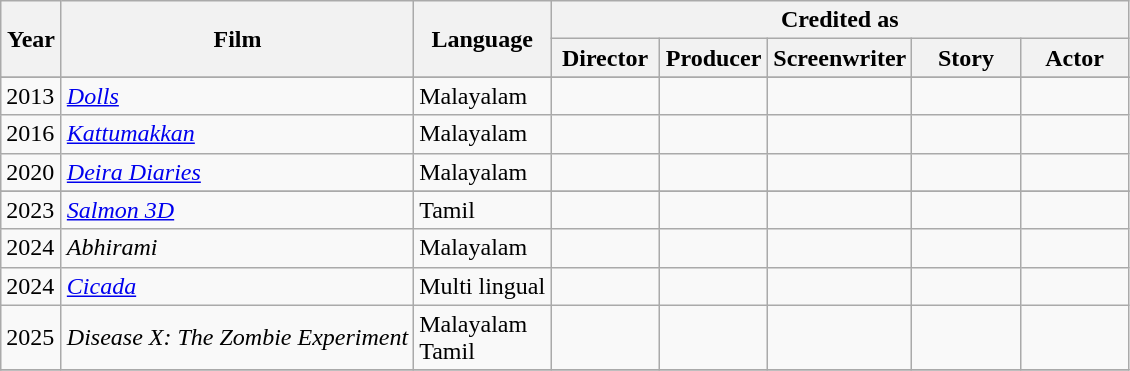<table class="wikitable">
<tr>
<th rowspan="2" style="width:33px;">Year</th>
<th rowspan="2">Film</th>
<th rowspan="2">Language</th>
<th colspan="5">Credited as</th>
</tr>
<tr>
<th width=65>Director</th>
<th width=65>Producer</th>
<th width=65>Screenwriter</th>
<th width=65>Story</th>
<th width=65>Actor</th>
</tr>
<tr>
</tr>
<tr align="centre">
<td align="centre">2013</td>
<td style="text-align:left;"><em><a href='#'>Dolls</a></em></td>
<td>Malayalam</td>
<td></td>
<td></td>
<td></td>
<td></td>
<td></td>
</tr>
<tr>
<td align="centre">2016</td>
<td style="text-align:left;"><em><a href='#'>Kattumakkan</a></em></td>
<td>Malayalam</td>
<td></td>
<td></td>
<td></td>
<td></td>
<td></td>
</tr>
<tr>
<td align="centre">2020</td>
<td><em><a href='#'>Deira Diaries</a></em></td>
<td>Malayalam</td>
<td></td>
<td></td>
<td></td>
<td></td>
<td></td>
</tr>
<tr>
</tr>
<tr align="centre">
<td align="centre">2023</td>
<td style="text-align:left;"><em><a href='#'>Salmon 3D</a></em></td>
<td>Tamil</td>
<td></td>
<td></td>
<td></td>
<td></td>
<td></td>
</tr>
<tr>
<td align="centre">2024</td>
<td><em>Abhirami</em></td>
<td>Malayalam</td>
<td></td>
<td></td>
<td></td>
<td></td>
<td></td>
</tr>
<tr>
<td align="centre">2024</td>
<td><em><a href='#'>Cicada</a></em></td>
<td>Multi lingual</td>
<td></td>
<td></td>
<td></td>
<td></td>
<td></td>
</tr>
<tr>
<td align="centre">2025</td>
<td><em>Disease X: The Zombie Experiment</em></td>
<td>Malayalam <br> Tamil</td>
<td></td>
<td></td>
<td></td>
<td></td>
<td></td>
</tr>
<tr>
</tr>
</table>
